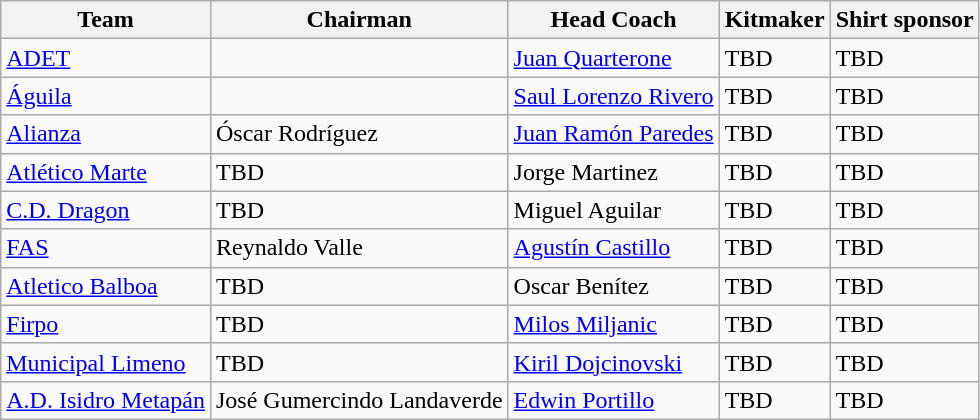<table class="wikitable sortable" style="text-align: left;">
<tr>
<th>Team</th>
<th>Chairman</th>
<th>Head Coach</th>
<th>Kitmaker</th>
<th>Shirt sponsor</th>
</tr>
<tr>
<td><a href='#'>ADET</a></td>
<td></td>
<td> <a href='#'>Juan Quarterone</a></td>
<td>TBD</td>
<td>TBD</td>
</tr>
<tr>
<td><a href='#'>Águila</a></td>
<td></td>
<td> <a href='#'>Saul Lorenzo Rivero</a></td>
<td>TBD</td>
<td>TBD</td>
</tr>
<tr>
<td><a href='#'>Alianza</a></td>
<td> Óscar Rodríguez</td>
<td> <a href='#'>Juan Ramón Paredes</a></td>
<td>TBD</td>
<td>TBD</td>
</tr>
<tr>
<td><a href='#'>Atlético Marte</a></td>
<td> TBD</td>
<td> Jorge Martinez</td>
<td>TBD</td>
<td>TBD</td>
</tr>
<tr>
<td><a href='#'>C.D. Dragon</a></td>
<td> TBD</td>
<td> Miguel Aguilar</td>
<td>TBD</td>
<td>TBD</td>
</tr>
<tr>
<td><a href='#'>FAS</a></td>
<td> Reynaldo Valle</td>
<td> <a href='#'>Agustín Castillo</a></td>
<td>TBD</td>
<td>TBD</td>
</tr>
<tr>
<td><a href='#'>Atletico Balboa</a></td>
<td> TBD</td>
<td> Oscar Benítez</td>
<td>TBD</td>
<td>TBD</td>
</tr>
<tr>
<td><a href='#'>Firpo</a></td>
<td> TBD</td>
<td> <a href='#'>Milos Miljanic</a></td>
<td>TBD</td>
<td>TBD</td>
</tr>
<tr>
<td><a href='#'>Municipal Limeno</a></td>
<td> TBD</td>
<td> <a href='#'>Kiril Dojcinovski</a></td>
<td>TBD</td>
<td>TBD</td>
</tr>
<tr>
<td><a href='#'>A.D. Isidro Metapán</a></td>
<td> José Gumercindo Landaverde</td>
<td> <a href='#'>Edwin Portillo</a></td>
<td>TBD</td>
<td>TBD</td>
</tr>
</table>
